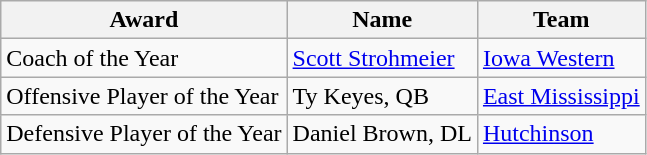<table class="wikitable">
<tr>
<th>Award</th>
<th>Name</th>
<th>Team</th>
</tr>
<tr>
<td>Coach of the Year</td>
<td><a href='#'>Scott Strohmeier</a></td>
<td><a href='#'>Iowa Western</a></td>
</tr>
<tr>
<td>Offensive Player of the Year</td>
<td>Ty Keyes, QB</td>
<td><a href='#'>East Mississippi</a></td>
</tr>
<tr>
<td>Defensive Player of the Year</td>
<td>Daniel Brown, DL</td>
<td><a href='#'>Hutchinson</a></td>
</tr>
</table>
